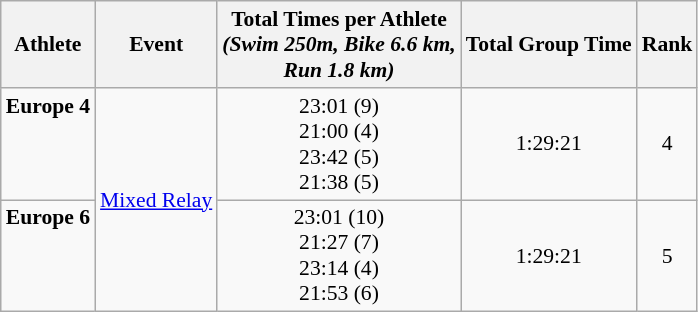<table class="wikitable" style="font-size:90%;">
<tr>
<th>Athlete</th>
<th>Event</th>
<th>Total Times per Athlete <br> <em>(Swim 250m, Bike 6.6 km, <br> Run 1.8 km)</em></th>
<th>Total Group Time</th>
<th>Rank</th>
</tr>
<tr align=center>
<td align=left><strong>Europe 4</strong><br><br><br><br></td>
<td rowspan=2 align=left><a href='#'>Mixed Relay</a></td>
<td valign=bottom>23:01 (9)<br>21:00 (4)<br>23:42 (5)<br>21:38 (5)</td>
<td>1:29:21</td>
<td>4</td>
</tr>
<tr align=center>
<td align=left><strong>Europe 6</strong><br><br><br><br></td>
<td valign=bottom>23:01 (10)<br>21:27 (7)<br>23:14 (4)<br>21:53 (6)</td>
<td>1:29:21</td>
<td>5</td>
</tr>
</table>
